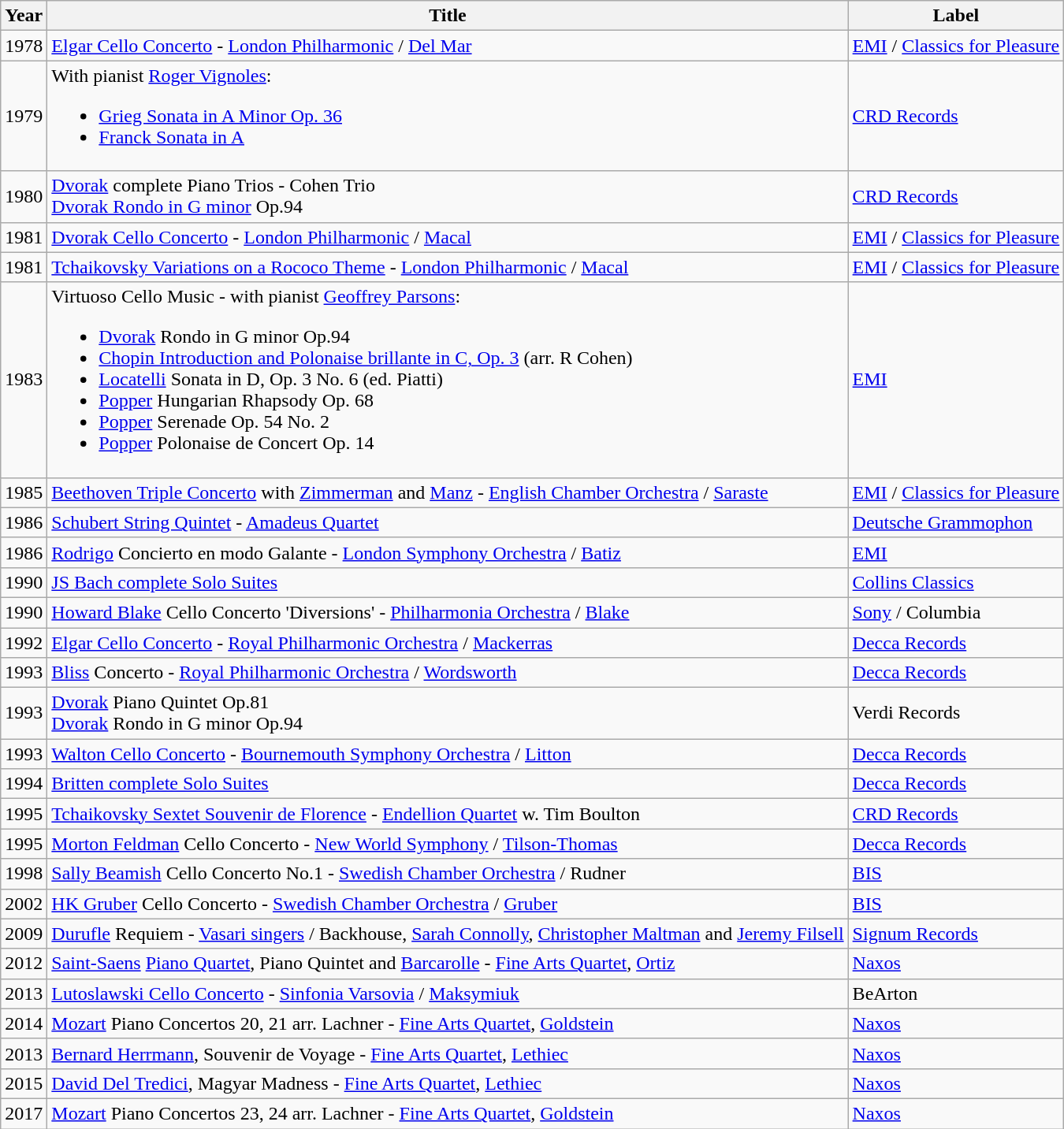<table class="wikitable sortable">
<tr>
<th>Year</th>
<th>Title</th>
<th>Label</th>
</tr>
<tr>
<td>1978</td>
<td><a href='#'>Elgar Cello Concerto</a> - <a href='#'>London Philharmonic</a> / <a href='#'>Del Mar</a></td>
<td><a href='#'>EMI</a> / <a href='#'>Classics for Pleasure</a></td>
</tr>
<tr>
<td>1979</td>
<td>With pianist <a href='#'>Roger Vignoles</a>:<br><ul><li><a href='#'>Grieg Sonata in A Minor Op. 36</a></li><li><a href='#'>Franck Sonata in A</a></li></ul></td>
<td><a href='#'>CRD Records</a></td>
</tr>
<tr>
<td>1980</td>
<td><a href='#'>Dvorak</a> complete Piano Trios - Cohen Trio<br><a href='#'>Dvorak Rondo in G minor</a> Op.94</td>
<td><a href='#'>CRD Records</a></td>
</tr>
<tr>
<td>1981</td>
<td><a href='#'>Dvorak Cello Concerto</a> - <a href='#'>London Philharmonic</a> / <a href='#'>Macal</a></td>
<td><a href='#'>EMI</a> / <a href='#'>Classics for Pleasure</a></td>
</tr>
<tr>
<td>1981</td>
<td><a href='#'>Tchaikovsky Variations on a Rococo Theme</a> - <a href='#'>London Philharmonic</a> / <a href='#'>Macal</a></td>
<td><a href='#'>EMI</a> / <a href='#'>Classics for Pleasure</a></td>
</tr>
<tr>
<td>1983</td>
<td>Virtuoso Cello Music - with pianist <a href='#'>Geoffrey Parsons</a>:<br><ul><li><a href='#'>Dvorak</a> Rondo in G minor Op.94</li><li><a href='#'>Chopin Introduction and Polonaise brillante in C, Op. 3</a> (arr. R Cohen)</li><li><a href='#'>Locatelli</a> Sonata in D, Op. 3 No. 6 (ed. Piatti)</li><li><a href='#'>Popper</a> Hungarian Rhapsody Op. 68</li><li><a href='#'>Popper</a> Serenade Op. 54 No. 2</li><li><a href='#'>Popper</a> Polonaise de Concert Op. 14</li></ul></td>
<td><a href='#'>EMI</a></td>
</tr>
<tr>
<td>1985</td>
<td><a href='#'>Beethoven Triple Concerto</a> with <a href='#'>Zimmerman</a> and <a href='#'>Manz</a> - <a href='#'>English Chamber Orchestra</a> / <a href='#'>Saraste</a></td>
<td><a href='#'>EMI</a> / <a href='#'>Classics for Pleasure</a></td>
</tr>
<tr>
<td>1986</td>
<td><a href='#'>Schubert String Quintet</a> - <a href='#'>Amadeus Quartet</a></td>
<td><a href='#'>Deutsche Grammophon</a></td>
</tr>
<tr>
<td>1986</td>
<td><a href='#'>Rodrigo</a> Concierto en modo Galante - <a href='#'>London Symphony Orchestra</a> / <a href='#'>Batiz</a></td>
<td><a href='#'>EMI</a></td>
</tr>
<tr>
<td>1990</td>
<td><a href='#'>JS Bach complete Solo Suites</a></td>
<td><a href='#'>Collins Classics</a></td>
</tr>
<tr>
<td>1990</td>
<td><a href='#'>Howard Blake</a> Cello Concerto 'Diversions' - <a href='#'>Philharmonia Orchestra</a> / <a href='#'>Blake</a></td>
<td><a href='#'>Sony</a> / Columbia</td>
</tr>
<tr>
<td>1992</td>
<td><a href='#'>Elgar Cello Concerto</a> - <a href='#'>Royal Philharmonic Orchestra</a> / <a href='#'>Mackerras</a></td>
<td><a href='#'>Decca Records</a></td>
</tr>
<tr>
<td>1993</td>
<td><a href='#'>Bliss</a> Concerto - <a href='#'>Royal Philharmonic Orchestra</a> / <a href='#'>Wordsworth</a></td>
<td><a href='#'>Decca Records</a></td>
</tr>
<tr>
<td>1993</td>
<td><a href='#'>Dvorak</a> Piano Quintet Op.81<br><a href='#'>Dvorak</a> Rondo in G minor Op.94</td>
<td>Verdi Records</td>
</tr>
<tr>
<td>1993</td>
<td><a href='#'>Walton Cello Concerto</a> - <a href='#'>Bournemouth Symphony Orchestra</a> / <a href='#'>Litton</a></td>
<td><a href='#'>Decca Records</a></td>
</tr>
<tr>
<td>1994</td>
<td><a href='#'>Britten complete Solo Suites</a></td>
<td><a href='#'>Decca Records</a></td>
</tr>
<tr>
<td>1995</td>
<td><a href='#'>Tchaikovsky Sextet Souvenir de Florence</a> - <a href='#'>Endellion Quartet</a> w. Tim Boulton</td>
<td><a href='#'>CRD Records</a></td>
</tr>
<tr>
<td>1995</td>
<td><a href='#'>Morton Feldman</a> Cello Concerto - <a href='#'>New World Symphony</a> / <a href='#'>Tilson-Thomas</a></td>
<td><a href='#'>Decca Records</a></td>
</tr>
<tr>
<td>1998</td>
<td><a href='#'>Sally Beamish</a> Cello Concerto No.1 - <a href='#'>Swedish Chamber Orchestra</a> / Rudner</td>
<td><a href='#'>BIS</a></td>
</tr>
<tr>
<td>2002</td>
<td><a href='#'>HK Gruber</a> Cello Concerto - <a href='#'>Swedish Chamber Orchestra</a> / <a href='#'>Gruber</a></td>
<td><a href='#'>BIS</a></td>
</tr>
<tr>
<td>2009</td>
<td><a href='#'>Durufle</a> Requiem - <a href='#'>Vasari singers</a> / Backhouse, <a href='#'>Sarah Connolly</a>, <a href='#'>Christopher Maltman</a> and <a href='#'>Jeremy Filsell</a></td>
<td><a href='#'>Signum Records</a></td>
</tr>
<tr>
<td>2012</td>
<td><a href='#'>Saint-Saens</a> <a href='#'>Piano Quartet</a>, Piano Quintet and <a href='#'>Barcarolle</a> - <a href='#'>Fine Arts Quartet</a>, <a href='#'>Ortiz</a></td>
<td><a href='#'>Naxos</a></td>
</tr>
<tr>
<td>2013</td>
<td><a href='#'>Lutoslawski Cello Concerto</a> - <a href='#'>Sinfonia Varsovia</a> / <a href='#'>Maksymiuk</a></td>
<td>BeArton</td>
</tr>
<tr>
<td>2014</td>
<td><a href='#'>Mozart</a> Piano Concertos 20, 21 arr. Lachner - <a href='#'>Fine Arts Quartet</a>, <a href='#'>Goldstein</a></td>
<td><a href='#'>Naxos</a></td>
</tr>
<tr>
<td>2013</td>
<td><a href='#'>Bernard Herrmann</a>, Souvenir de Voyage - <a href='#'>Fine Arts Quartet</a>, <a href='#'>Lethiec</a></td>
<td><a href='#'>Naxos</a></td>
</tr>
<tr>
<td>2015</td>
<td><a href='#'>David Del Tredici</a>, Magyar Madness - <a href='#'>Fine Arts Quartet</a>, <a href='#'>Lethiec</a></td>
<td><a href='#'>Naxos</a></td>
</tr>
<tr>
<td>2017</td>
<td><a href='#'>Mozart</a> Piano Concertos 23, 24 arr. Lachner - <a href='#'>Fine Arts Quartet</a>, <a href='#'>Goldstein</a></td>
<td><a href='#'>Naxos</a></td>
</tr>
</table>
